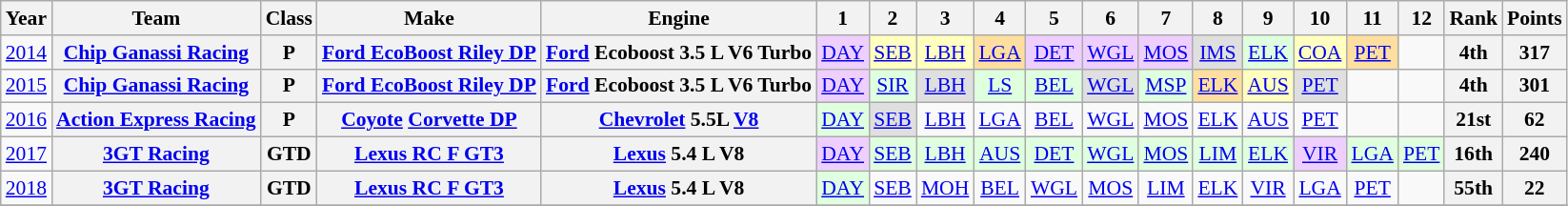<table class="wikitable" style="text-align:center; font-size:90%">
<tr>
<th>Year</th>
<th>Team</th>
<th>Class</th>
<th>Make</th>
<th>Engine</th>
<th>1</th>
<th>2</th>
<th>3</th>
<th>4</th>
<th>5</th>
<th>6</th>
<th>7</th>
<th>8</th>
<th>9</th>
<th>10</th>
<th>11</th>
<th>12</th>
<th>Rank</th>
<th>Points</th>
</tr>
<tr>
<td><a href='#'>2014</a></td>
<th><a href='#'>Chip Ganassi Racing</a></th>
<th>P</th>
<th><a href='#'>Ford EcoBoost Riley DP</a></th>
<th><a href='#'>Ford</a> Ecoboost 3.5 L V6 Turbo</th>
<td style="background:#efcfff;"><a href='#'>DAY</a><br></td>
<td style="background:#ffffbf;"><a href='#'>SEB</a><br></td>
<td style="background:#ffffbf;"><a href='#'>LBH</a><br></td>
<td style="background:#ffdf9f;"><a href='#'>LGA</a><br></td>
<td style="background:#efcfff;"><a href='#'>DET</a><br></td>
<td style="background:#efcfff;"><a href='#'>WGL</a><br></td>
<td style="background:#efcfff;"><a href='#'>MOS</a><br></td>
<td style="background:#dfdfdf;"><a href='#'>IMS</a><br></td>
<td style="background:#dfffdf;"><a href='#'>ELK</a><br></td>
<td style="background:#ffffbf;"><a href='#'>COA</a><br></td>
<td style="background:#ffdf9f;"><a href='#'>PET</a><br></td>
<td></td>
<th>4th</th>
<th>317</th>
</tr>
<tr>
<td><a href='#'>2015</a></td>
<th><a href='#'>Chip Ganassi Racing</a></th>
<th>P</th>
<th><a href='#'>Ford EcoBoost Riley DP</a></th>
<th><a href='#'>Ford</a> Ecoboost 3.5 L V6 Turbo</th>
<td style="background:#efcfff;"><a href='#'>DAY</a><br></td>
<td style="background:#dfffdf;"><a href='#'>SIR</a><br></td>
<td style="background:#dfdfdf;"><a href='#'>LBH</a><br></td>
<td style="background:#dfffdf;"><a href='#'>LS</a><br></td>
<td style="background:#dfffdf;"><a href='#'>BEL</a><br></td>
<td style="background:#dfdfdf;"><a href='#'>WGL</a><br></td>
<td style="background:#dfffdf;"><a href='#'>MSP</a><br></td>
<td style="background:#ffdf9f;"><a href='#'>ELK</a><br></td>
<td style="background:#ffffbf;"><a href='#'>AUS</a><br></td>
<td style="background:#dfdfdf;"><a href='#'>PET</a><br></td>
<td></td>
<td></td>
<th>4th</th>
<th>301</th>
</tr>
<tr>
<td><a href='#'>2016</a></td>
<th><a href='#'>Action Express Racing</a></th>
<th>P</th>
<th><a href='#'>Coyote</a> <a href='#'>Corvette DP</a></th>
<th><a href='#'>Chevrolet</a> 5.5L <a href='#'>V8</a></th>
<td style="background:#dfffdf;"><a href='#'>DAY</a><br></td>
<td style="background:#dfdfdf;"><a href='#'>SEB</a><br></td>
<td><a href='#'>LBH</a></td>
<td><a href='#'>LGA</a></td>
<td><a href='#'>BEL</a></td>
<td><a href='#'>WGL</a><br></td>
<td><a href='#'>MOS</a></td>
<td><a href='#'>ELK</a></td>
<td><a href='#'>AUS</a></td>
<td><a href='#'>PET</a><br></td>
<td></td>
<td></td>
<th>21st</th>
<th>62</th>
</tr>
<tr>
<td><a href='#'>2017</a></td>
<th><a href='#'>3GT Racing</a></th>
<th>GTD</th>
<th><a href='#'>Lexus RC F GT3</a></th>
<th><a href='#'>Lexus</a> 5.4 L V8</th>
<td style="background:#EFCFFF;"><a href='#'>DAY</a><br></td>
<td style="background:#DFFFDF;"><a href='#'>SEB</a><br></td>
<td style="background:#DFFFDF;"><a href='#'>LBH</a><br></td>
<td style="background:#DFFFDF;"><a href='#'>AUS</a><br></td>
<td style="background:#DFFFDF;"><a href='#'>DET</a><br></td>
<td style="background:#DFFFDF;"><a href='#'>WGL</a><br></td>
<td style="background:#DFFFDF;"><a href='#'>MOS</a><br></td>
<td style="background:#DFFFDF;"><a href='#'>LIM</a><br></td>
<td style="background:#dfffdf;"><a href='#'>ELK</a><br></td>
<td style="background:#efcfff;"><a href='#'>VIR</a><br></td>
<td style="background:#dfffdf;"><a href='#'>LGA</a><br></td>
<td style="background:#dfffdf;"><a href='#'>PET</a><br></td>
<th>16th</th>
<th>240</th>
</tr>
<tr>
<td><a href='#'>2018</a></td>
<th><a href='#'>3GT Racing</a></th>
<th>GTD</th>
<th><a href='#'>Lexus RC F GT3</a></th>
<th><a href='#'>Lexus</a> 5.4 L V8</th>
<td style="background:#dfffdf;"><a href='#'>DAY</a><br></td>
<td><a href='#'>SEB</a><br></td>
<td><a href='#'>MOH</a><br></td>
<td><a href='#'>BEL</a><br></td>
<td><a href='#'>WGL</a><br></td>
<td><a href='#'>MOS</a><br></td>
<td><a href='#'>LIM</a><br></td>
<td><a href='#'>ELK</a><br></td>
<td><a href='#'>VIR</a><br></td>
<td><a href='#'>LGA</a><br></td>
<td><a href='#'>PET</a><br></td>
<td></td>
<th>55th</th>
<th>22</th>
</tr>
<tr>
</tr>
</table>
